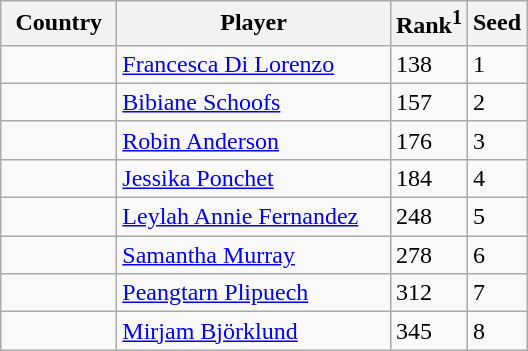<table class="sortable wikitable">
<tr>
<th width="70">Country</th>
<th width="175">Player</th>
<th>Rank<sup>1</sup></th>
<th>Seed</th>
</tr>
<tr>
<td></td>
<td><a href='#'>Francesca Di Lorenzo</a></td>
<td>138</td>
<td>1</td>
</tr>
<tr>
<td></td>
<td><a href='#'>Bibiane Schoofs</a></td>
<td>157</td>
<td>2</td>
</tr>
<tr>
<td></td>
<td><a href='#'>Robin Anderson</a></td>
<td>176</td>
<td>3</td>
</tr>
<tr>
<td></td>
<td><a href='#'>Jessika Ponchet</a></td>
<td>184</td>
<td>4</td>
</tr>
<tr>
<td></td>
<td><a href='#'>Leylah Annie Fernandez</a></td>
<td>248</td>
<td>5</td>
</tr>
<tr>
<td></td>
<td><a href='#'>Samantha Murray</a></td>
<td>278</td>
<td>6</td>
</tr>
<tr>
<td></td>
<td><a href='#'>Peangtarn Plipuech</a></td>
<td>312</td>
<td>7</td>
</tr>
<tr>
<td></td>
<td><a href='#'>Mirjam Björklund</a></td>
<td>345</td>
<td>8</td>
</tr>
</table>
